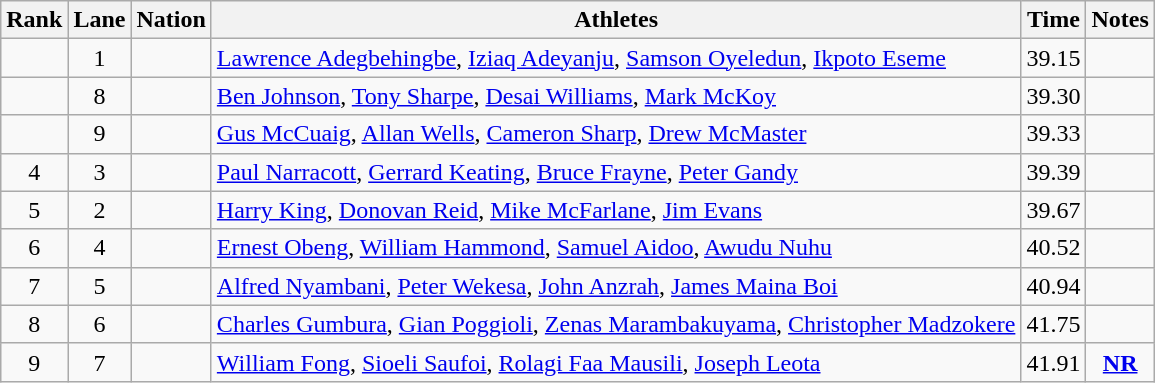<table class="wikitable sortable" style="text-align:center">
<tr>
<th>Rank</th>
<th>Lane</th>
<th>Nation</th>
<th>Athletes</th>
<th>Time</th>
<th>Notes</th>
</tr>
<tr>
<td></td>
<td>1</td>
<td align=left></td>
<td align=left><a href='#'>Lawrence Adegbehingbe</a>, <a href='#'>Iziaq Adeyanju</a>, <a href='#'>Samson Oyeledun</a>, <a href='#'>Ikpoto Eseme</a></td>
<td>39.15</td>
<td></td>
</tr>
<tr>
<td></td>
<td>8</td>
<td align=left></td>
<td align=left><a href='#'>Ben Johnson</a>, <a href='#'>Tony Sharpe</a>, <a href='#'>Desai Williams</a>, <a href='#'>Mark McKoy</a></td>
<td>39.30</td>
<td></td>
</tr>
<tr>
<td></td>
<td>9</td>
<td align=left></td>
<td align=left><a href='#'>Gus McCuaig</a>, <a href='#'>Allan Wells</a>, <a href='#'>Cameron Sharp</a>, <a href='#'>Drew McMaster</a></td>
<td>39.33</td>
<td></td>
</tr>
<tr>
<td>4</td>
<td>3</td>
<td align=left></td>
<td align=left><a href='#'>Paul Narracott</a>, <a href='#'>Gerrard Keating</a>, <a href='#'>Bruce Frayne</a>, <a href='#'>Peter Gandy</a></td>
<td>39.39</td>
<td></td>
</tr>
<tr>
<td>5</td>
<td>2</td>
<td align=left></td>
<td align=left><a href='#'>Harry King</a>, <a href='#'>Donovan Reid</a>, <a href='#'>Mike McFarlane</a>, <a href='#'>Jim Evans</a></td>
<td>39.67</td>
<td></td>
</tr>
<tr>
<td>6</td>
<td>4</td>
<td align=left></td>
<td align=left><a href='#'>Ernest Obeng</a>, <a href='#'>William Hammond</a>, <a href='#'>Samuel Aidoo</a>, <a href='#'>Awudu Nuhu</a></td>
<td>40.52</td>
<td></td>
</tr>
<tr>
<td>7</td>
<td>5</td>
<td align=left></td>
<td align=left><a href='#'>Alfred Nyambani</a>, <a href='#'>Peter Wekesa</a>, <a href='#'>John Anzrah</a>, <a href='#'>James Maina Boi</a></td>
<td>40.94</td>
<td></td>
</tr>
<tr>
<td>8</td>
<td>6</td>
<td align=left></td>
<td align=left><a href='#'>Charles Gumbura</a>, <a href='#'>Gian Poggioli</a>, <a href='#'>Zenas Marambakuyama</a>, <a href='#'>Christopher Madzokere</a></td>
<td>41.75</td>
<td></td>
</tr>
<tr>
<td>9</td>
<td>7</td>
<td align=left></td>
<td align=left><a href='#'>William Fong</a>, <a href='#'>Sioeli Saufoi</a>, <a href='#'>Rolagi Faa Mausili</a>, <a href='#'>Joseph Leota</a></td>
<td>41.91</td>
<td><strong><a href='#'>NR</a></strong></td>
</tr>
</table>
